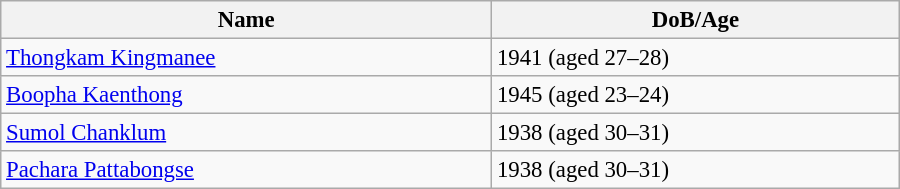<table class="wikitable" style="width:600px; font-size:95%;">
<tr>
<th align="left">Name</th>
<th align="left">DoB/Age</th>
</tr>
<tr>
<td align="left"><a href='#'>Thongkam Kingmanee</a></td>
<td align="left">1941 (aged 27–28)</td>
</tr>
<tr>
<td align="left"><a href='#'>Boopha Kaenthong</a></td>
<td align="left">1945 (aged 23–24)</td>
</tr>
<tr>
<td align="left"><a href='#'>Sumol Chanklum</a></td>
<td align="left">1938 (aged 30–31)</td>
</tr>
<tr>
<td align="left"><a href='#'>Pachara Pattabongse</a></td>
<td align="left">1938 (aged 30–31)</td>
</tr>
</table>
